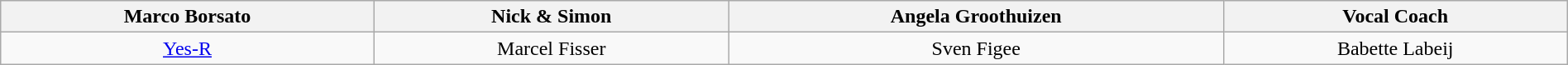<table class="wikitable" width="100%">
<tr>
<th colspan=1 align="center"!width="70">Marco Borsato</th>
<th colspan=1 align="center"!width="70">Nick & Simon</th>
<th colspan=1 align="center"!width="70">Angela Groothuizen</th>
<th colspan=1 align="center"!width="70">Vocal Coach</th>
</tr>
<tr>
<td align="center"><a href='#'>Yes-R</a></td>
<td align="center">Marcel Fisser</td>
<td align="center">Sven Figee</td>
<td align="center">Babette Labeij</td>
</tr>
</table>
